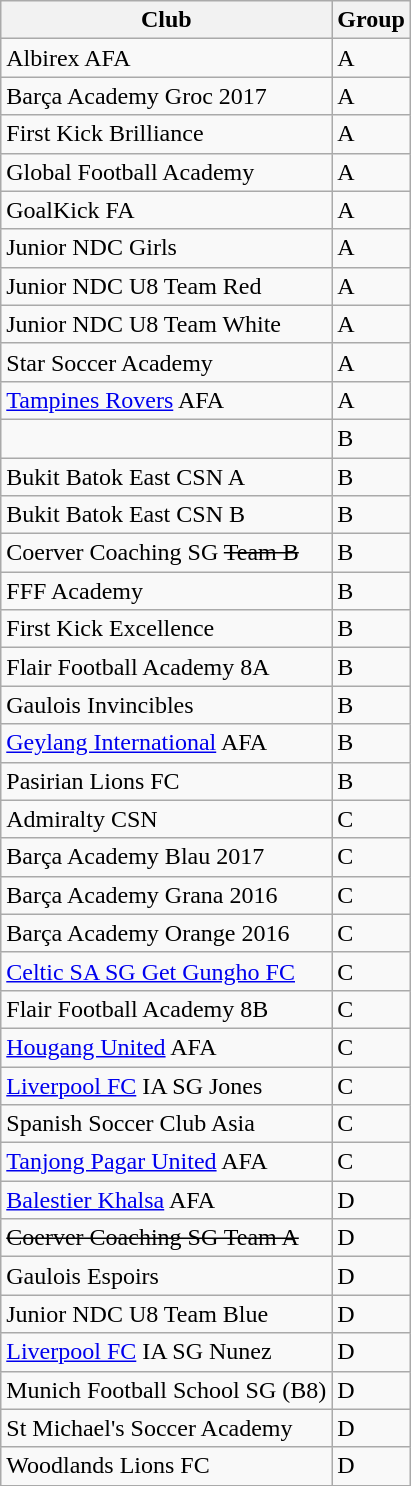<table class="wikitable sortable">
<tr>
<th>Club</th>
<th>Group</th>
</tr>
<tr>
<td>Albirex AFA</td>
<td>A</td>
</tr>
<tr>
<td>Barça Academy Groc 2017</td>
<td>A</td>
</tr>
<tr>
<td>First Kick Brilliance</td>
<td>A</td>
</tr>
<tr>
<td>Global Football Academy</td>
<td>A</td>
</tr>
<tr>
<td>GoalKick FA</td>
<td>A</td>
</tr>
<tr>
<td>Junior NDC Girls</td>
<td>A</td>
</tr>
<tr>
<td>Junior NDC U8 Team Red</td>
<td>A</td>
</tr>
<tr>
<td>Junior NDC U8 Team White</td>
<td>A</td>
</tr>
<tr>
<td>Star Soccer Academy</td>
<td>A</td>
</tr>
<tr>
<td><a href='#'>Tampines Rovers</a> AFA</td>
<td>A</td>
</tr>
<tr>
<td></td>
<td>B</td>
</tr>
<tr>
<td>Bukit Batok East CSN A</td>
<td>B</td>
</tr>
<tr>
<td>Bukit Batok East CSN B</td>
<td>B</td>
</tr>
<tr>
<td>Coerver Coaching SG <s>Team B</s></td>
<td>B</td>
</tr>
<tr>
<td>FFF Academy</td>
<td>B</td>
</tr>
<tr>
<td>First Kick Excellence</td>
<td>B</td>
</tr>
<tr>
<td>Flair Football Academy 8A</td>
<td>B</td>
</tr>
<tr>
<td>Gaulois Invincibles</td>
<td>B</td>
</tr>
<tr>
<td><a href='#'>Geylang International</a> AFA</td>
<td>B</td>
</tr>
<tr>
<td>Pasirian Lions FC</td>
<td>B</td>
</tr>
<tr>
<td>Admiralty CSN</td>
<td>C</td>
</tr>
<tr>
<td>Barça Academy Blau 2017</td>
<td>C</td>
</tr>
<tr>
<td>Barça Academy Grana 2016</td>
<td>C</td>
</tr>
<tr>
<td>Barça Academy Orange 2016</td>
<td>C</td>
</tr>
<tr>
<td><a href='#'>Celtic SA SG Get Gungho FC</a></td>
<td>C</td>
</tr>
<tr>
<td>Flair Football Academy 8B</td>
<td>C</td>
</tr>
<tr>
<td><a href='#'>Hougang United</a> AFA</td>
<td>C</td>
</tr>
<tr>
<td><a href='#'>Liverpool FC</a> IA SG Jones</td>
<td>C</td>
</tr>
<tr>
<td>Spanish Soccer Club Asia</td>
<td>C</td>
</tr>
<tr>
<td><a href='#'>Tanjong Pagar United</a> AFA</td>
<td>C</td>
</tr>
<tr>
<td><a href='#'>Balestier Khalsa</a> AFA</td>
<td>D</td>
</tr>
<tr>
<td><s>Coerver Coaching SG Team A</s></td>
<td>D</td>
</tr>
<tr>
<td>Gaulois Espoirs</td>
<td>D</td>
</tr>
<tr>
<td>Junior NDC U8 Team Blue</td>
<td>D</td>
</tr>
<tr>
<td><a href='#'>Liverpool FC</a> IA SG Nunez</td>
<td>D</td>
</tr>
<tr>
<td>Munich Football School SG (B8)</td>
<td>D</td>
</tr>
<tr>
<td>St Michael's Soccer Academy</td>
<td>D</td>
</tr>
<tr>
<td>Woodlands Lions FC</td>
<td>D</td>
</tr>
</table>
